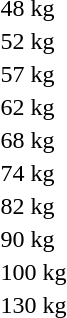<table>
<tr>
<td>48 kg</td>
<td></td>
<td></td>
<td></td>
</tr>
<tr>
<td>52 kg</td>
<td></td>
<td></td>
<td></td>
</tr>
<tr>
<td>57 kg</td>
<td></td>
<td></td>
<td></td>
</tr>
<tr>
<td>62 kg</td>
<td></td>
<td></td>
<td></td>
</tr>
<tr>
<td>68 kg</td>
<td></td>
<td></td>
<td></td>
</tr>
<tr>
<td>74 kg</td>
<td></td>
<td></td>
<td></td>
</tr>
<tr>
<td>82 kg</td>
<td></td>
<td></td>
<td></td>
</tr>
<tr>
<td>90 kg</td>
<td></td>
<td></td>
<td></td>
</tr>
<tr>
<td>100 kg</td>
<td></td>
<td></td>
<td></td>
</tr>
<tr>
<td>130 kg</td>
<td></td>
<td></td>
<td></td>
</tr>
<tr>
</tr>
</table>
